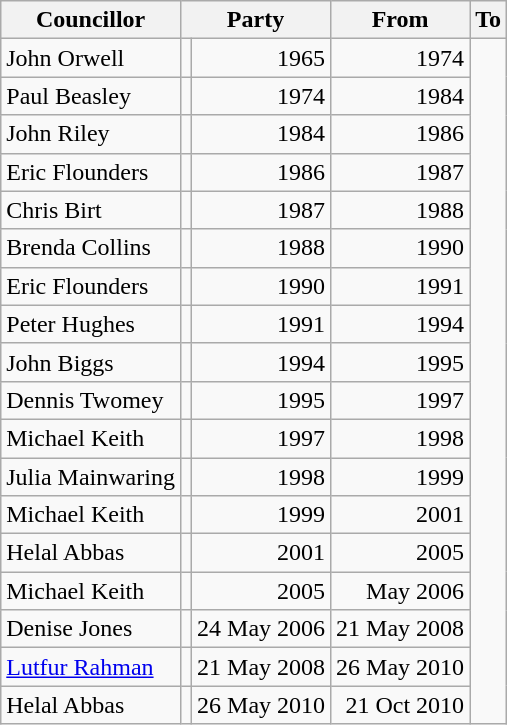<table class=wikitable>
<tr>
<th>Councillor</th>
<th colspan=2>Party</th>
<th>From</th>
<th>To</th>
</tr>
<tr>
<td>John Orwell</td>
<td></td>
<td align=right>1965</td>
<td align=right>1974</td>
</tr>
<tr>
<td>Paul Beasley</td>
<td></td>
<td align=right>1974</td>
<td align=right>1984</td>
</tr>
<tr>
<td>John Riley</td>
<td></td>
<td align=right>1984</td>
<td align=right>1986</td>
</tr>
<tr>
<td>Eric Flounders</td>
<td></td>
<td align=right>1986</td>
<td align=right>1987</td>
</tr>
<tr>
<td>Chris Birt</td>
<td></td>
<td align=right>1987</td>
<td align=right>1988</td>
</tr>
<tr>
<td>Brenda Collins</td>
<td></td>
<td align=right>1988</td>
<td align=right>1990</td>
</tr>
<tr>
<td>Eric Flounders</td>
<td></td>
<td align=right>1990</td>
<td align=right>1991</td>
</tr>
<tr>
<td>Peter Hughes</td>
<td></td>
<td align=right>1991</td>
<td align=right>1994</td>
</tr>
<tr>
<td>John Biggs</td>
<td></td>
<td align=right>1994</td>
<td align=right>1995</td>
</tr>
<tr>
<td>Dennis Twomey</td>
<td></td>
<td align=right>1995</td>
<td align=right>1997</td>
</tr>
<tr>
<td>Michael Keith</td>
<td></td>
<td align=right>1997</td>
<td align=right>1998</td>
</tr>
<tr>
<td>Julia Mainwaring</td>
<td></td>
<td align=right>1998</td>
<td align=right>1999</td>
</tr>
<tr>
<td>Michael Keith</td>
<td></td>
<td align=right>1999</td>
<td align=right>2001</td>
</tr>
<tr>
<td>Helal Abbas</td>
<td></td>
<td align=right>2001</td>
<td align=right>2005</td>
</tr>
<tr>
<td>Michael Keith</td>
<td></td>
<td align=right>2005</td>
<td align=right>May 2006</td>
</tr>
<tr>
<td>Denise Jones</td>
<td></td>
<td align=right>24 May 2006</td>
<td align=right>21 May 2008</td>
</tr>
<tr>
<td><a href='#'>Lutfur Rahman</a></td>
<td></td>
<td align=right>21 May 2008</td>
<td align=right>26 May 2010</td>
</tr>
<tr>
<td>Helal Abbas</td>
<td></td>
<td align=right>26 May 2010</td>
<td align=right>21 Oct 2010</td>
</tr>
</table>
